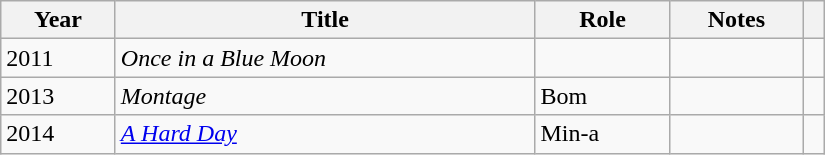<table class="wikitable" style="width:550px">
<tr>
<th>Year</th>
<th>Title</th>
<th>Role</th>
<th>Notes</th>
<th></th>
</tr>
<tr>
<td>2011</td>
<td><em>Once in a Blue Moon</em></td>
<td></td>
<td></td>
<td></td>
</tr>
<tr>
<td>2013</td>
<td><em>Montage</em></td>
<td>Bom</td>
<td></td>
<td></td>
</tr>
<tr>
<td>2014</td>
<td><em><a href='#'>A Hard Day</a></em></td>
<td>Min-a</td>
<td></td>
<td></td>
</tr>
</table>
